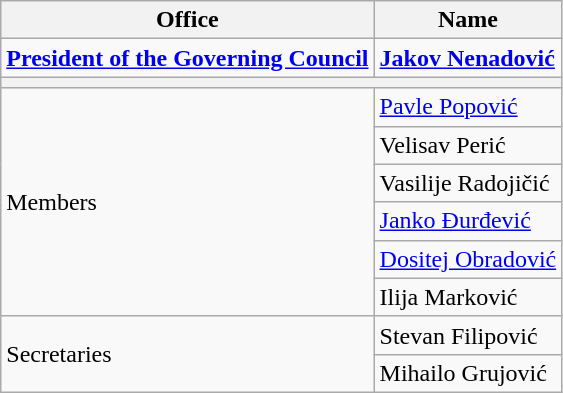<table class="wikitable">
<tr>
<th>Office</th>
<th>Name</th>
</tr>
<tr>
<td><strong><a href='#'>President of the Governing Council</a></strong></td>
<td><strong><a href='#'>Jakov Nenadović</a></strong></td>
</tr>
<tr>
<th colspan="2"></th>
</tr>
<tr>
<td rowspan="6">Members</td>
<td><a href='#'>Pavle Popović</a></td>
</tr>
<tr>
<td>Velisav Perić</td>
</tr>
<tr>
<td>Vasilije Radojičić</td>
</tr>
<tr>
<td><a href='#'>Janko Đurđević</a></td>
</tr>
<tr>
<td><a href='#'>Dositej Obradović</a></td>
</tr>
<tr>
<td>Ilija Marković</td>
</tr>
<tr>
<td rowspan="2">Secretaries</td>
<td>Stevan Filipović</td>
</tr>
<tr>
<td>Mihailo Grujović</td>
</tr>
</table>
